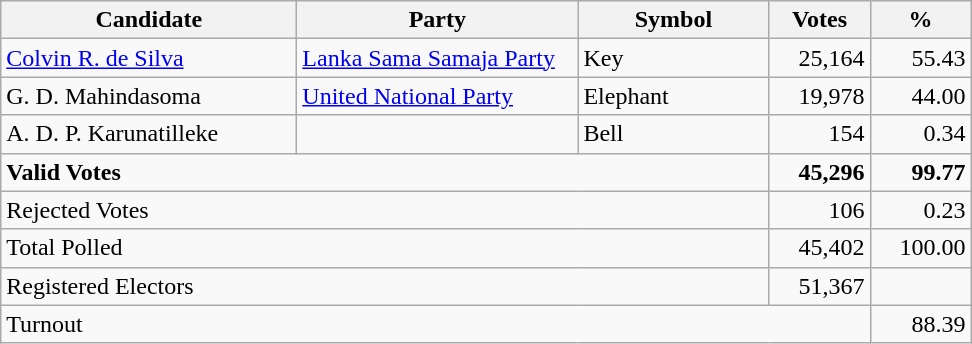<table class="wikitable" border="1" style="text-align:right;">
<tr>
<th align=left width="190">Candidate</th>
<th align=left width="180">Party</th>
<th align=left width="120">Symbol</th>
<th align=left width="60">Votes</th>
<th align=left width="60">%</th>
</tr>
<tr>
<td align=left><a href='#'>Colvin R. de Silva</a></td>
<td align=left><a href='#'>Lanka Sama Samaja Party</a></td>
<td align=left>Key</td>
<td align=right>25,164</td>
<td>55.43</td>
</tr>
<tr>
<td align=left>G. D. Mahindasoma</td>
<td align=left><a href='#'>United National Party</a></td>
<td align=left>Elephant</td>
<td align=right>19,978</td>
<td>44.00</td>
</tr>
<tr>
<td align=left>A. D. P. Karunatilleke</td>
<td></td>
<td align=left>Bell</td>
<td align=right>154</td>
<td align=right>0.34</td>
</tr>
<tr>
<td align=left colspan=3><strong>Valid Votes</strong></td>
<td align=right><strong>45,296</strong></td>
<td align=right><strong>99.77</strong></td>
</tr>
<tr>
<td align=left colspan=3>Rejected Votes</td>
<td align=right>106</td>
<td align=right>0.23</td>
</tr>
<tr>
<td align=left colspan=3>Total Polled</td>
<td align=right>45,402</td>
<td align=right>100.00</td>
</tr>
<tr>
<td align=left colspan=3>Registered Electors</td>
<td align=right>51,367</td>
<td></td>
</tr>
<tr>
<td align=left colspan=4>Turnout</td>
<td align=right>88.39</td>
</tr>
</table>
